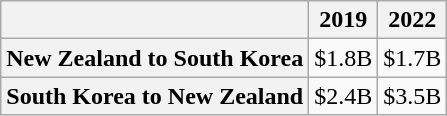<table class="wikitable">
<tr>
<th></th>
<th>2019</th>
<th>2022</th>
</tr>
<tr>
<th>New Zealand to South Korea</th>
<td>$1.8B</td>
<td>$1.7B</td>
</tr>
<tr>
<th>South Korea to New Zealand</th>
<td>$2.4B</td>
<td>$3.5B</td>
</tr>
</table>
